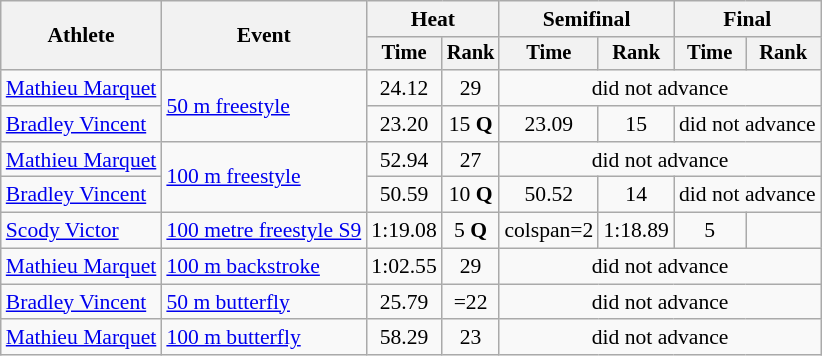<table class=wikitable style="font-size:90%">
<tr>
<th rowspan=2>Athlete</th>
<th rowspan=2>Event</th>
<th colspan="2">Heat</th>
<th colspan="2">Semifinal</th>
<th colspan="2">Final</th>
</tr>
<tr style="font-size:95%">
<th>Time</th>
<th>Rank</th>
<th>Time</th>
<th>Rank</th>
<th>Time</th>
<th>Rank</th>
</tr>
<tr align=center>
<td align=left><a href='#'>Mathieu Marquet</a></td>
<td align=left rowspan=2><a href='#'>50 m freestyle</a></td>
<td>24.12</td>
<td>29</td>
<td colspan=4>did not advance</td>
</tr>
<tr align=center>
<td align=left><a href='#'>Bradley Vincent</a></td>
<td>23.20</td>
<td>15 <strong>Q</strong></td>
<td>23.09</td>
<td>15</td>
<td colspan=2>did not advance</td>
</tr>
<tr align=center>
<td align=left><a href='#'>Mathieu Marquet</a></td>
<td align=left rowspan=2><a href='#'>100 m freestyle</a></td>
<td>52.94</td>
<td>27</td>
<td colspan=4>did not advance</td>
</tr>
<tr align=center>
<td align=left><a href='#'>Bradley Vincent</a></td>
<td>50.59</td>
<td>10 <strong>Q</strong></td>
<td>50.52</td>
<td>14</td>
<td colspan=2>did not advance</td>
</tr>
<tr align=center>
<td align=left><a href='#'>Scody Victor</a></td>
<td align=left><a href='#'>100 metre freestyle S9</a></td>
<td>1:19.08</td>
<td>5 <strong>Q</strong></td>
<td>colspan=2 </td>
<td>1:18.89</td>
<td>5</td>
</tr>
<tr align=center>
<td align=left><a href='#'>Mathieu Marquet</a></td>
<td align=left><a href='#'>100 m backstroke</a></td>
<td>1:02.55</td>
<td>29</td>
<td colspan=4>did not advance</td>
</tr>
<tr align=center>
<td align=left><a href='#'>Bradley Vincent</a></td>
<td align=left><a href='#'>50 m butterfly</a></td>
<td>25.79</td>
<td>=22</td>
<td colspan=4>did not advance</td>
</tr>
<tr align=center>
<td align=left><a href='#'>Mathieu Marquet</a></td>
<td align=left><a href='#'>100 m butterfly</a></td>
<td>58.29</td>
<td>23</td>
<td colspan=4>did not advance</td>
</tr>
</table>
